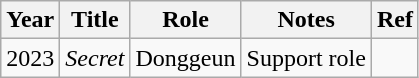<table class="wikitable">
<tr>
<th>Year</th>
<th>Title</th>
<th>Role</th>
<th>Notes</th>
<th>Ref</th>
</tr>
<tr>
<td>2023</td>
<td><em>Secret</em></td>
<td>Donggeun</td>
<td>Support role</td>
<td></td>
</tr>
</table>
